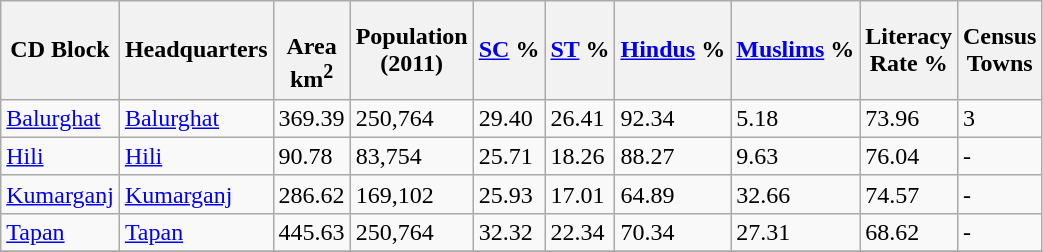<table class="wikitable sortable">
<tr>
<th>CD Block</th>
<th>Headquarters</th>
<th><br>Area<br>km<sup>2</sup></th>
<th>Population<br>(2011)</th>
<th><a href='#'>SC</a> %</th>
<th><a href='#'>ST</a> %</th>
<th><a href='#'>Hindus</a> %</th>
<th><a href='#'>Muslims</a> %</th>
<th>Literacy<br> Rate %</th>
<th>Census<br>Towns</th>
</tr>
<tr>
<td><a href='#'>Balurghat</a></td>
<td><a href='#'>Balurghat</a></td>
<td>369.39</td>
<td>250,764</td>
<td>29.40</td>
<td>26.41</td>
<td>92.34</td>
<td>5.18</td>
<td>73.96</td>
<td>3</td>
</tr>
<tr>
<td><a href='#'>Hili</a></td>
<td><a href='#'>Hili</a></td>
<td>90.78</td>
<td>83,754</td>
<td>25.71</td>
<td>18.26</td>
<td>88.27</td>
<td>9.63</td>
<td>76.04</td>
<td>-</td>
</tr>
<tr>
<td><a href='#'>Kumarganj</a></td>
<td><a href='#'>Kumarganj</a></td>
<td>286.62</td>
<td>169,102</td>
<td>25.93</td>
<td>17.01</td>
<td>64.89</td>
<td>32.66</td>
<td>74.57</td>
<td>-</td>
</tr>
<tr>
<td><a href='#'>Tapan</a></td>
<td><a href='#'>Tapan</a></td>
<td>445.63</td>
<td>250,764</td>
<td>32.32</td>
<td>22.34</td>
<td>70.34</td>
<td>27.31</td>
<td>68.62</td>
<td>-</td>
</tr>
<tr>
</tr>
</table>
